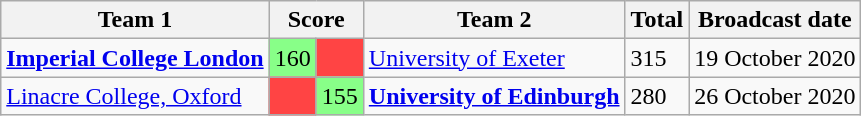<table class="wikitable">
<tr>
<th>Team 1</th>
<th colspan="2">Score</th>
<th>Team 2</th>
<th>Total</th>
<th>Broadcast date</th>
</tr>
<tr>
<td><strong><a href='#'>Imperial College London</a></strong></td>
<td style="background:#88ff88">160</td>
<td style="background:#f44;"></td>
<td><a href='#'>University of Exeter</a></td>
<td>315</td>
<td>19 October 2020</td>
</tr>
<tr>
<td><a href='#'>Linacre College, Oxford</a></td>
<td style="background:#f44;"></td>
<td style="background:#88ff88">155</td>
<td><strong><a href='#'>University of Edinburgh</a></strong></td>
<td>280</td>
<td>26 October 2020</td>
</tr>
</table>
